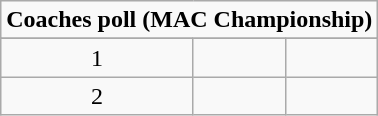<table class="wikitable">
<tr align="center">
<td align="center" Colspan="3"><strong>Coaches poll (MAC Championship)</strong></td>
</tr>
<tr align="center">
</tr>
<tr align="center">
<td>1</td>
<td></td>
<td></td>
</tr>
<tr align="center">
<td>2</td>
<td></td>
<td></td>
</tr>
</table>
